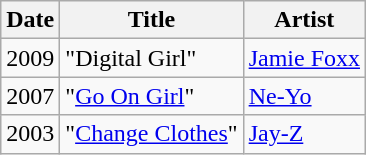<table class="wikitable">
<tr>
<th>Date</th>
<th>Title</th>
<th>Artist</th>
</tr>
<tr>
<td>2009</td>
<td>"Digital Girl"</td>
<td><a href='#'>Jamie Foxx</a></td>
</tr>
<tr>
<td>2007</td>
<td>"<a href='#'>Go On Girl</a>"</td>
<td><a href='#'>Ne-Yo</a></td>
</tr>
<tr>
<td>2003</td>
<td>"<a href='#'>Change Clothes</a>"</td>
<td><a href='#'>Jay-Z</a></td>
</tr>
</table>
